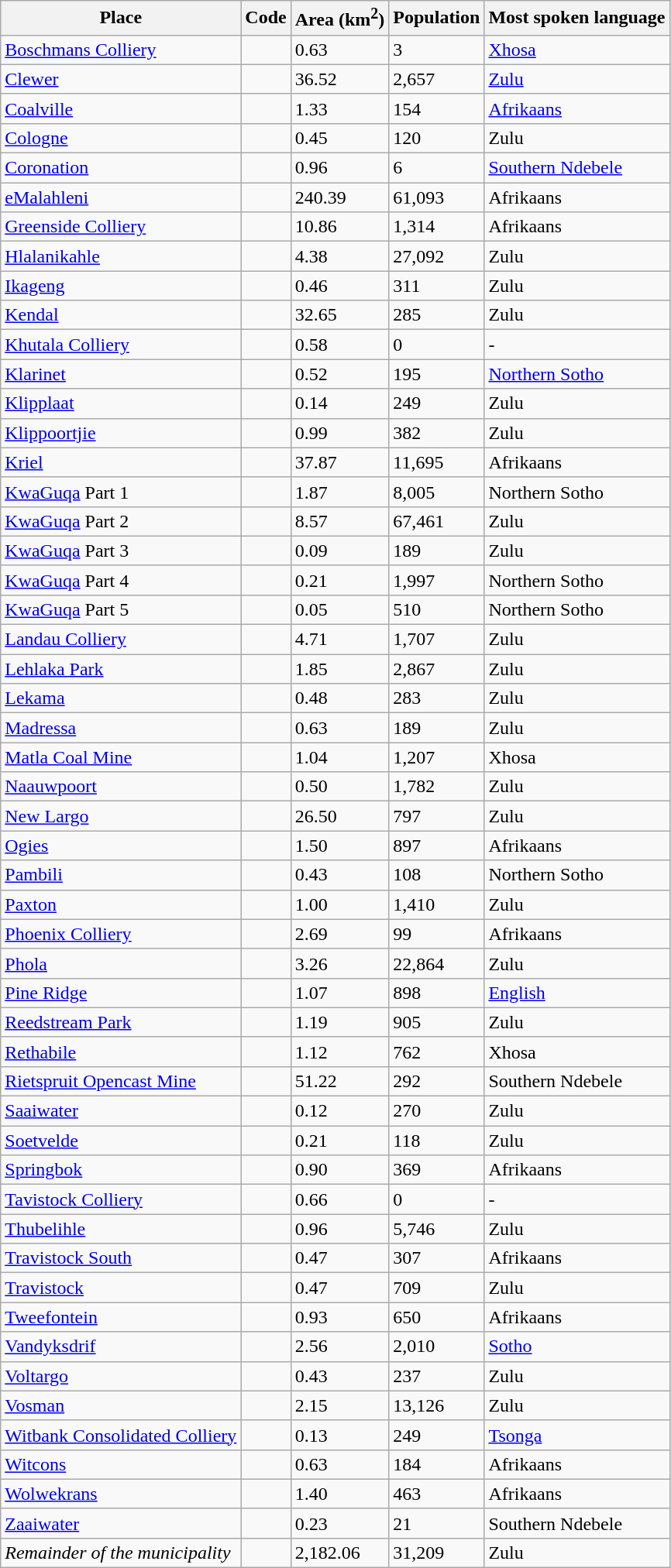<table class="wikitable sortable">
<tr>
<th>Place</th>
<th>Code</th>
<th>Area (km<sup>2</sup>)</th>
<th>Population</th>
<th>Most spoken language</th>
</tr>
<tr>
<td><a href='#'>Boschmans Colliery</a></td>
<td></td>
<td>0.63</td>
<td>3</td>
<td><a href='#'>Xhosa</a></td>
</tr>
<tr>
<td><a href='#'>Clewer</a></td>
<td></td>
<td>36.52</td>
<td>2,657</td>
<td><a href='#'>Zulu</a></td>
</tr>
<tr>
<td><a href='#'>Coalville</a></td>
<td></td>
<td>1.33</td>
<td>154</td>
<td><a href='#'>Afrikaans</a></td>
</tr>
<tr>
<td><a href='#'>Cologne</a></td>
<td></td>
<td>0.45</td>
<td>120</td>
<td>Zulu</td>
</tr>
<tr>
<td><a href='#'>Coronation</a></td>
<td></td>
<td>0.96</td>
<td>6</td>
<td><a href='#'>Southern Ndebele</a></td>
</tr>
<tr>
<td><a href='#'>eMalahleni</a></td>
<td></td>
<td>240.39</td>
<td>61,093</td>
<td>Afrikaans</td>
</tr>
<tr>
<td><a href='#'>Greenside Colliery</a></td>
<td></td>
<td>10.86</td>
<td>1,314</td>
<td>Afrikaans</td>
</tr>
<tr>
<td><a href='#'>Hlalanikahle</a></td>
<td></td>
<td>4.38</td>
<td>27,092</td>
<td>Zulu</td>
</tr>
<tr>
<td><a href='#'>Ikageng</a></td>
<td></td>
<td>0.46</td>
<td>311</td>
<td>Zulu</td>
</tr>
<tr>
<td><a href='#'>Kendal</a></td>
<td></td>
<td>32.65</td>
<td>285</td>
<td>Zulu</td>
</tr>
<tr>
<td><a href='#'>Khutala Colliery</a></td>
<td></td>
<td>0.58</td>
<td>0</td>
<td>-</td>
</tr>
<tr>
<td><a href='#'>Klarinet</a></td>
<td></td>
<td>0.52</td>
<td>195</td>
<td><a href='#'>Northern Sotho</a></td>
</tr>
<tr>
<td><a href='#'>Klipplaat</a></td>
<td></td>
<td>0.14</td>
<td>249</td>
<td>Zulu</td>
</tr>
<tr>
<td><a href='#'>Klippoortjie</a></td>
<td></td>
<td>0.99</td>
<td>382</td>
<td>Zulu</td>
</tr>
<tr>
<td><a href='#'>Kriel</a></td>
<td></td>
<td>37.87</td>
<td>11,695</td>
<td>Afrikaans</td>
</tr>
<tr>
<td><a href='#'>KwaGuqa</a> Part 1</td>
<td></td>
<td>1.87</td>
<td>8,005</td>
<td>Northern Sotho</td>
</tr>
<tr>
<td><a href='#'>KwaGuqa</a> Part 2</td>
<td></td>
<td>8.57</td>
<td>67,461</td>
<td>Zulu</td>
</tr>
<tr>
<td><a href='#'>KwaGuqa</a> Part 3</td>
<td></td>
<td>0.09</td>
<td>189</td>
<td>Zulu</td>
</tr>
<tr>
<td><a href='#'>KwaGuqa</a> Part 4</td>
<td></td>
<td>0.21</td>
<td>1,997</td>
<td>Northern Sotho</td>
</tr>
<tr>
<td><a href='#'>KwaGuqa</a> Part 5</td>
<td></td>
<td>0.05</td>
<td>510</td>
<td>Northern Sotho</td>
</tr>
<tr>
<td><a href='#'>Landau Colliery</a></td>
<td></td>
<td>4.71</td>
<td>1,707</td>
<td>Zulu</td>
</tr>
<tr>
<td><a href='#'>Lehlaka Park</a></td>
<td></td>
<td>1.85</td>
<td>2,867</td>
<td>Zulu</td>
</tr>
<tr>
<td><a href='#'>Lekama</a></td>
<td></td>
<td>0.48</td>
<td>283</td>
<td>Zulu</td>
</tr>
<tr>
<td><a href='#'>Madressa</a></td>
<td></td>
<td>0.63</td>
<td>189</td>
<td>Zulu</td>
</tr>
<tr>
<td><a href='#'>Matla Coal Mine</a></td>
<td></td>
<td>1.04</td>
<td>1,207</td>
<td>Xhosa</td>
</tr>
<tr>
<td><a href='#'>Naauwpoort</a></td>
<td></td>
<td>0.50</td>
<td>1,782</td>
<td>Zulu</td>
</tr>
<tr>
<td><a href='#'>New Largo</a></td>
<td></td>
<td>26.50</td>
<td>797</td>
<td>Zulu</td>
</tr>
<tr>
<td><a href='#'>Ogies</a></td>
<td></td>
<td>1.50</td>
<td>897</td>
<td>Afrikaans</td>
</tr>
<tr>
<td><a href='#'>Pambili</a></td>
<td></td>
<td>0.43</td>
<td>108</td>
<td>Northern Sotho</td>
</tr>
<tr>
<td><a href='#'>Paxton</a></td>
<td></td>
<td>1.00</td>
<td>1,410</td>
<td>Zulu</td>
</tr>
<tr>
<td><a href='#'>Phoenix Colliery</a></td>
<td></td>
<td>2.69</td>
<td>99</td>
<td>Afrikaans</td>
</tr>
<tr>
<td><a href='#'>Phola</a></td>
<td></td>
<td>3.26</td>
<td>22,864</td>
<td>Zulu</td>
</tr>
<tr>
<td><a href='#'>Pine Ridge</a></td>
<td></td>
<td>1.07</td>
<td>898</td>
<td><a href='#'>English</a></td>
</tr>
<tr>
<td><a href='#'>Reedstream Park</a></td>
<td></td>
<td>1.19</td>
<td>905</td>
<td>Zulu</td>
</tr>
<tr>
<td><a href='#'>Rethabile</a></td>
<td></td>
<td>1.12</td>
<td>762</td>
<td>Xhosa</td>
</tr>
<tr>
<td><a href='#'>Rietspruit Opencast Mine</a></td>
<td></td>
<td>51.22</td>
<td>292</td>
<td>Southern Ndebele</td>
</tr>
<tr>
<td><a href='#'>Saaiwater</a></td>
<td></td>
<td>0.12</td>
<td>270</td>
<td>Zulu</td>
</tr>
<tr>
<td><a href='#'>Soetvelde</a></td>
<td></td>
<td>0.21</td>
<td>118</td>
<td>Zulu</td>
</tr>
<tr>
<td><a href='#'>Springbok</a></td>
<td></td>
<td>0.90</td>
<td>369</td>
<td>Afrikaans</td>
</tr>
<tr>
<td><a href='#'>Tavistock Colliery</a></td>
<td></td>
<td>0.66</td>
<td>0</td>
<td>-</td>
</tr>
<tr>
<td><a href='#'>Thubelihle</a></td>
<td></td>
<td>0.96</td>
<td>5,746</td>
<td>Zulu</td>
</tr>
<tr>
<td><a href='#'>Travistock South</a></td>
<td></td>
<td>0.47</td>
<td>307</td>
<td>Afrikaans</td>
</tr>
<tr>
<td><a href='#'>Travistock</a></td>
<td></td>
<td>0.47</td>
<td>709</td>
<td>Zulu</td>
</tr>
<tr>
<td><a href='#'>Tweefontein</a></td>
<td></td>
<td>0.93</td>
<td>650</td>
<td>Afrikaans</td>
</tr>
<tr>
<td><a href='#'>Vandyksdrif</a></td>
<td></td>
<td>2.56</td>
<td>2,010</td>
<td><a href='#'>Sotho</a></td>
</tr>
<tr>
<td><a href='#'>Voltargo</a></td>
<td></td>
<td>0.43</td>
<td>237</td>
<td>Zulu</td>
</tr>
<tr>
<td><a href='#'>Vosman</a></td>
<td></td>
<td>2.15</td>
<td>13,126</td>
<td>Zulu</td>
</tr>
<tr>
<td><a href='#'>Witbank Consolidated Colliery</a></td>
<td></td>
<td>0.13</td>
<td>249</td>
<td><a href='#'>Tsonga</a></td>
</tr>
<tr>
<td><a href='#'>Witcons</a></td>
<td></td>
<td>0.63</td>
<td>184</td>
<td>Afrikaans</td>
</tr>
<tr>
<td><a href='#'>Wolwekrans</a></td>
<td></td>
<td>1.40</td>
<td>463</td>
<td>Afrikaans</td>
</tr>
<tr>
<td><a href='#'>Zaaiwater</a></td>
<td></td>
<td>0.23</td>
<td>21</td>
<td>Southern Ndebele</td>
</tr>
<tr>
<td><em>Remainder of the municipality</em></td>
<td></td>
<td>2,182.06</td>
<td>31,209</td>
<td>Zulu</td>
</tr>
</table>
